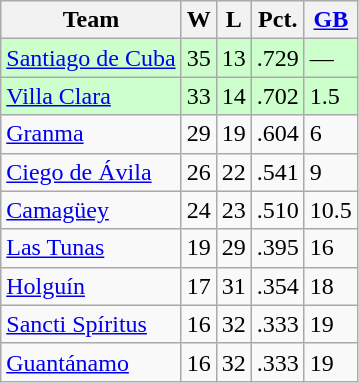<table class="wikitable">
<tr>
<th>Team</th>
<th>W</th>
<th>L</th>
<th>Pct.</th>
<th><a href='#'>GB</a></th>
</tr>
<tr style="background-color:#ccffcc;">
<td><a href='#'>Santiago de Cuba</a></td>
<td>35</td>
<td>13</td>
<td>.729</td>
<td>—</td>
</tr>
<tr style="background-color:#ccffcc;">
<td><a href='#'>Villa Clara</a></td>
<td>33</td>
<td>14</td>
<td>.702</td>
<td>1.5</td>
</tr>
<tr>
<td><a href='#'>Granma</a></td>
<td>29</td>
<td>19</td>
<td>.604</td>
<td>6</td>
</tr>
<tr>
<td><a href='#'>Ciego de Ávila</a></td>
<td>26</td>
<td>22</td>
<td>.541</td>
<td>9</td>
</tr>
<tr>
<td><a href='#'>Camagüey</a></td>
<td>24</td>
<td>23</td>
<td>.510</td>
<td>10.5</td>
</tr>
<tr>
<td><a href='#'>Las Tunas</a></td>
<td>19</td>
<td>29</td>
<td>.395</td>
<td>16</td>
</tr>
<tr>
<td><a href='#'>Holguín</a></td>
<td>17</td>
<td>31</td>
<td>.354</td>
<td>18</td>
</tr>
<tr>
<td><a href='#'>Sancti Spíritus</a></td>
<td>16</td>
<td>32</td>
<td>.333</td>
<td>19</td>
</tr>
<tr>
<td><a href='#'>Guantánamo</a></td>
<td>16</td>
<td>32</td>
<td>.333</td>
<td>19</td>
</tr>
</table>
